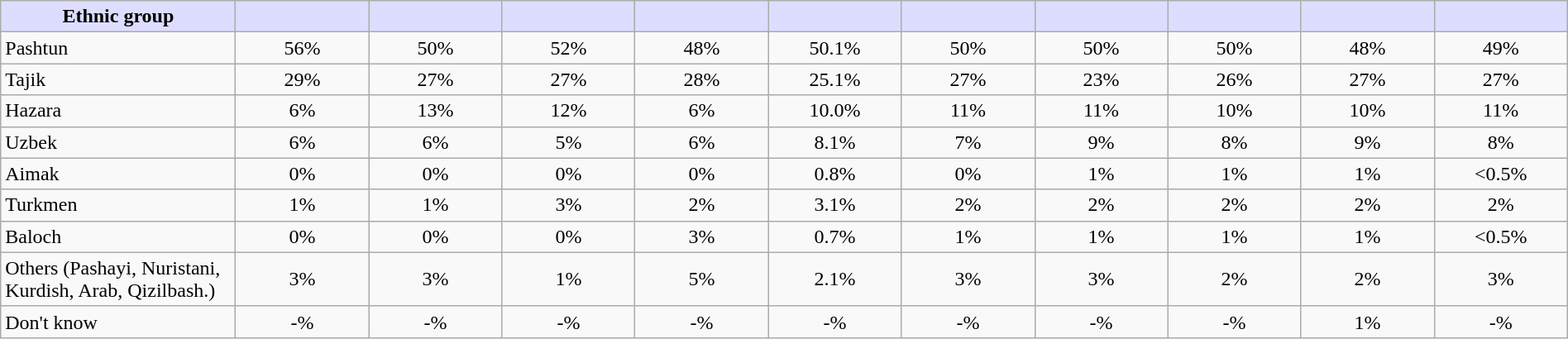<table class="wikitable sortable" style="width:100%; float:left;">
<tr>
<th style="background:#ddf; width:15%;">Ethnic group</th>
<th style="background:#ddf; width:8.5%;"><br></th>
<th style="background:#ddf; width:8.5%;"></th>
<th style="background:#ddf; width:8.5%;"></th>
<th style="background:#ddf; width:8.5%;"></th>
<th style="background:#ddf; width:8.5%;"></th>
<th style="background:#ddf; width:8.5%;"></th>
<th style="background:#ddf; width:8.5%;"></th>
<th style="background:#ddf; width:8.5%;"></th>
<th style="background:#ddf; width:8.5%;"></th>
<th style="background:#ddf; width:8.5%;"></th>
</tr>
<tr>
<td>Pashtun</td>
<td align=center>56%</td>
<td align=center>50%</td>
<td align=center>52%</td>
<td align=center>48%</td>
<td align=center>50.1%</td>
<td align=center>50%</td>
<td align=center>50%</td>
<td align=center>50%</td>
<td align=center>48%</td>
<td align=center>49%</td>
</tr>
<tr>
<td>Tajik</td>
<td align=center>29%</td>
<td align=center>27%</td>
<td align=center>27%</td>
<td align=center>28%</td>
<td align=center>25.1%</td>
<td align=center>27%</td>
<td align=center>23%</td>
<td align=center>26%</td>
<td align=center>27%</td>
<td align=center>27%</td>
</tr>
<tr>
<td>Hazara</td>
<td align=center>6%</td>
<td align=center>13%</td>
<td align=center>12%</td>
<td align=center>6%</td>
<td align=center>10.0%</td>
<td align=center>11%</td>
<td align=center>11%</td>
<td align=center>10%</td>
<td align=center>10%</td>
<td align=center>11%</td>
</tr>
<tr>
<td>Uzbek</td>
<td align=center>6%</td>
<td align=center>6%</td>
<td align=center>5%</td>
<td align=center>6%</td>
<td align=center>8.1%</td>
<td align=center>7%</td>
<td align=center>9%</td>
<td align=center>8%</td>
<td align=center>9%</td>
<td align=center>8%</td>
</tr>
<tr>
<td>Aimak</td>
<td align=center>0%</td>
<td align=center>0%</td>
<td align=center>0%</td>
<td align=center>0%</td>
<td align=center>0.8%</td>
<td align=center>0%</td>
<td align=center>1%</td>
<td align=center>1%</td>
<td align=center>1%</td>
<td align=center><0.5%</td>
</tr>
<tr>
<td>Turkmen</td>
<td align=center>1%</td>
<td align=center>1%</td>
<td align=center>3%</td>
<td align=center>2%</td>
<td align=center>3.1%</td>
<td align=center>2%</td>
<td align=center>2%</td>
<td align=center>2%</td>
<td align=center>2%</td>
<td align=center>2%</td>
</tr>
<tr>
<td>Baloch</td>
<td align=center>0%</td>
<td align=center>0%</td>
<td align=center>0%</td>
<td align=center>3%</td>
<td align=center>0.7%</td>
<td align=center>1%</td>
<td align=center>1%</td>
<td align=center>1%</td>
<td align=center>1%</td>
<td align=center><0.5%</td>
</tr>
<tr>
<td>Others (Pashayi, Nuristani, Kurdish, Arab, Qizilbash.)</td>
<td align=center>3%</td>
<td align=center>3%</td>
<td align=center>1%</td>
<td align=center>5%</td>
<td align=center>2.1%</td>
<td align=center>3%</td>
<td align=center>3%</td>
<td align=center>2%</td>
<td align=center>2%</td>
<td align=center>3%</td>
</tr>
<tr>
<td>Don't know</td>
<td align=center>-%</td>
<td align=center>-%</td>
<td align=center>-%</td>
<td align=center>-%</td>
<td align=center>-%</td>
<td align=center>-%</td>
<td align=center>-%</td>
<td align=center>-%</td>
<td align=center>1%</td>
<td align=center>-%</td>
</tr>
</table>
